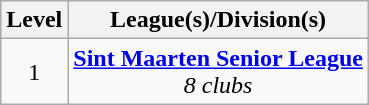<table class="wikitable" style="text-align: center;">
<tr>
<th>Level</th>
<th colspan="12">League(s)/Division(s)</th>
</tr>
<tr>
<td>1</td>
<td colspan="12"><strong><a href='#'>Sint Maarten Senior League</a></strong><br><em>8 clubs</em></td>
</tr>
</table>
